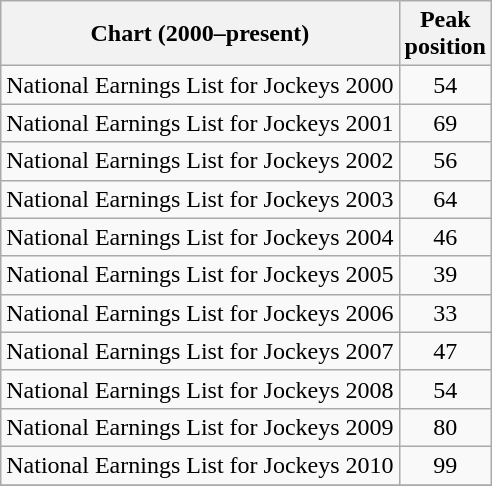<table class="wikitable sortable">
<tr>
<th>Chart (2000–present)</th>
<th>Peak<br>position</th>
</tr>
<tr>
<td>National Earnings List for Jockeys 2000</td>
<td style="text-align:center;">54</td>
</tr>
<tr>
<td>National Earnings List for Jockeys 2001</td>
<td style="text-align:center;">69</td>
</tr>
<tr>
<td>National Earnings List for Jockeys 2002</td>
<td style="text-align:center;">56</td>
</tr>
<tr>
<td>National Earnings List for Jockeys 2003</td>
<td style="text-align:center;">64</td>
</tr>
<tr>
<td>National Earnings List for Jockeys 2004</td>
<td style="text-align:center;">46</td>
</tr>
<tr>
<td>National Earnings List for Jockeys 2005</td>
<td style="text-align:center;">39</td>
</tr>
<tr>
<td>National Earnings List for Jockeys 2006</td>
<td style="text-align:center;">33</td>
</tr>
<tr>
<td>National Earnings List for Jockeys 2007</td>
<td style="text-align:center;">47</td>
</tr>
<tr>
<td>National Earnings List for Jockeys 2008</td>
<td style="text-align:center;">54</td>
</tr>
<tr>
<td>National Earnings List for Jockeys 2009</td>
<td style="text-align:center;">80</td>
</tr>
<tr>
<td>National Earnings List for Jockeys 2010</td>
<td style="text-align:center;">99</td>
</tr>
<tr>
</tr>
</table>
